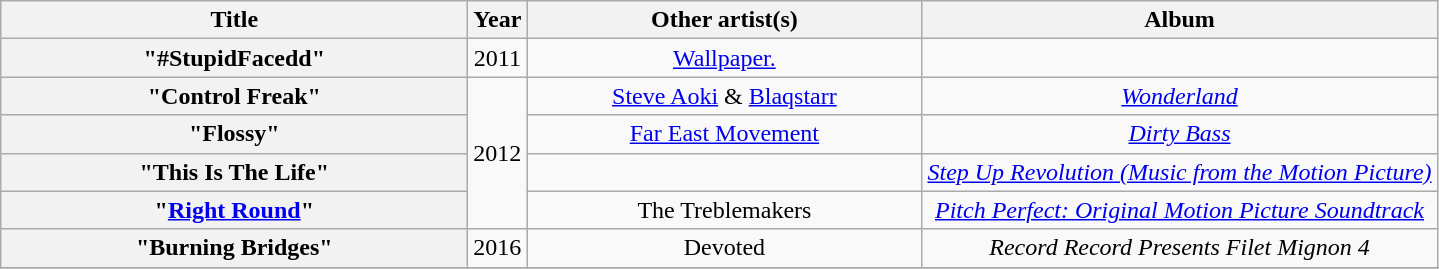<table class="wikitable plainrowheaders" style="text-align:center;">
<tr>
<th scope="col" style="width:19em;">Title</th>
<th scope="col" style="width:1em;">Year</th>
<th scope="col" style="width:16em;">Other artist(s)</th>
<th scope="col">Album</th>
</tr>
<tr>
<th scope="row">"#StupidFacedd"<br></th>
<td>2011</td>
<td><a href='#'>Wallpaper.</a></td>
<td></td>
</tr>
<tr>
<th scope="row">"Control Freak"</th>
<td rowspan="4">2012</td>
<td><a href='#'>Steve Aoki</a> & <a href='#'>Blaqstarr</a></td>
<td><em><a href='#'>Wonderland</a></em></td>
</tr>
<tr>
<th scope="row">"Flossy"</th>
<td><a href='#'>Far East Movement</a></td>
<td><em><a href='#'>Dirty Bass</a></em></td>
</tr>
<tr>
<th scope="row">"This Is The Life"</th>
<td></td>
<td><em><a href='#'>Step Up Revolution (Music from the Motion Picture)</a></em></td>
</tr>
<tr>
<th scope="row">"<a href='#'>Right Round</a>"</th>
<td>The Treblemakers</td>
<td><em><a href='#'>Pitch Perfect: Original Motion Picture Soundtrack</a></em></td>
</tr>
<tr>
<th scope="row">"Burning Bridges"</th>
<td>2016</td>
<td>Devoted</td>
<td><em>Record Record Presents Filet Mignon 4</em></td>
</tr>
<tr>
</tr>
</table>
